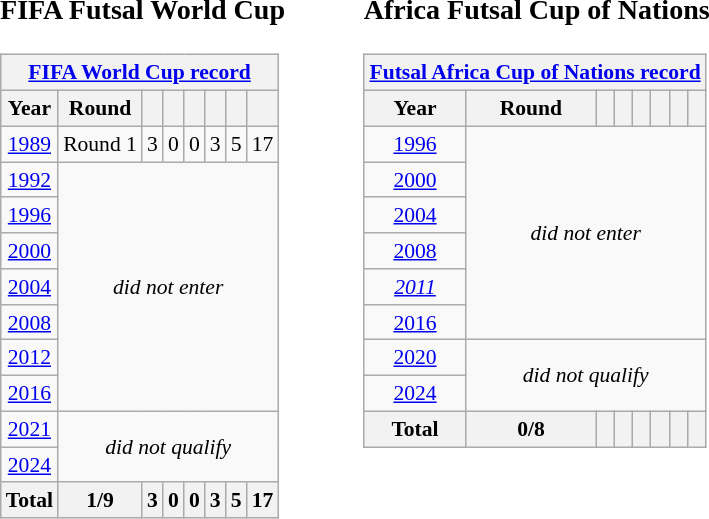<table border="0" cellpadding="20">
<tr valign="top">
<td><br><h3>FIFA Futsal World Cup</h3><table class="wikitable" style="text-align: center;font-size:90%;">
<tr>
<th colspan=9><a href='#'>FIFA World Cup record</a></th>
</tr>
<tr>
<th>Year</th>
<th>Round</th>
<th></th>
<th></th>
<th></th>
<th></th>
<th></th>
<th></th>
</tr>
<tr>
<td> <a href='#'>1989</a></td>
<td>Round 1</td>
<td>3</td>
<td>0</td>
<td>0</td>
<td>3</td>
<td>5</td>
<td>17</td>
</tr>
<tr>
<td> <a href='#'>1992</a></td>
<td colspan=8 rowspan=7><em>did not enter</em></td>
</tr>
<tr>
<td> <a href='#'>1996</a></td>
</tr>
<tr>
<td> <a href='#'>2000</a></td>
</tr>
<tr>
<td> <a href='#'>2004</a></td>
</tr>
<tr>
<td> <a href='#'>2008</a></td>
</tr>
<tr>
<td> <a href='#'>2012</a></td>
</tr>
<tr>
<td> <a href='#'>2016</a></td>
</tr>
<tr>
<td> <a href='#'>2021</a></td>
<td colspan=8 rowspan=2><em>did not qualify</em></td>
</tr>
<tr>
<td> <a href='#'>2024</a></td>
</tr>
<tr>
<th>Total</th>
<th>1/9</th>
<th>3</th>
<th>0</th>
<th>0</th>
<th>3</th>
<th>5</th>
<th>17</th>
</tr>
</table>
</td>
<td><br><h3>Africa Futsal Cup of Nations</h3><table class="wikitable" style="text-align: center;font-size:90%;">
<tr>
<th colspan=9><a href='#'>Futsal Africa Cup of Nations record</a></th>
</tr>
<tr>
<th>Year</th>
<th>Round</th>
<th></th>
<th></th>
<th></th>
<th></th>
<th></th>
<th></th>
</tr>
<tr>
<td> <a href='#'>1996</a></td>
<td colspan=8 rowspan=6><em>did not enter</em></td>
</tr>
<tr>
<td> <a href='#'>2000</a></td>
</tr>
<tr>
<td> <a href='#'>2004</a></td>
</tr>
<tr>
<td> <a href='#'>2008</a></td>
</tr>
<tr>
<td> <em><a href='#'>2011</a></em></td>
</tr>
<tr>
<td> <a href='#'>2016</a></td>
</tr>
<tr>
<td> <a href='#'>2020</a></td>
<td colspan=8 rowspan=2><em>did not qualify</em></td>
</tr>
<tr>
<td> <a href='#'>2024</a></td>
</tr>
<tr>
<th>Total</th>
<th>0/8</th>
<th></th>
<th></th>
<th></th>
<th></th>
<th></th>
<th></th>
</tr>
</table>
 </td>
</tr>
</table>
